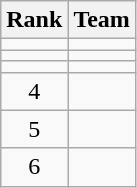<table class=wikitable style="text-align:center;">
<tr>
<th>Rank</th>
<th>Team</th>
</tr>
<tr>
<td></td>
<td align=left></td>
</tr>
<tr>
<td></td>
<td align=left></td>
</tr>
<tr>
<td></td>
<td align=left></td>
</tr>
<tr>
<td>4</td>
<td align=left></td>
</tr>
<tr>
<td>5</td>
<td align=left></td>
</tr>
<tr>
<td>6</td>
<td align=left></td>
</tr>
</table>
